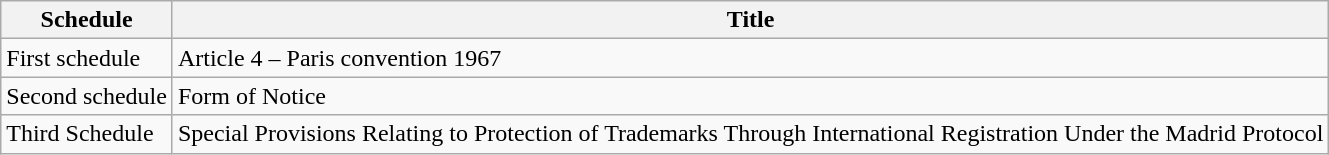<table class="wikitable">
<tr>
<th>Schedule</th>
<th>Title</th>
</tr>
<tr>
<td>First schedule</td>
<td>Article 4 – Paris convention 1967</td>
</tr>
<tr>
<td>Second schedule</td>
<td>Form of Notice</td>
</tr>
<tr>
<td>Third Schedule</td>
<td>Special Provisions Relating to Protection of Trademarks Through International Registration Under the Madrid Protocol</td>
</tr>
</table>
